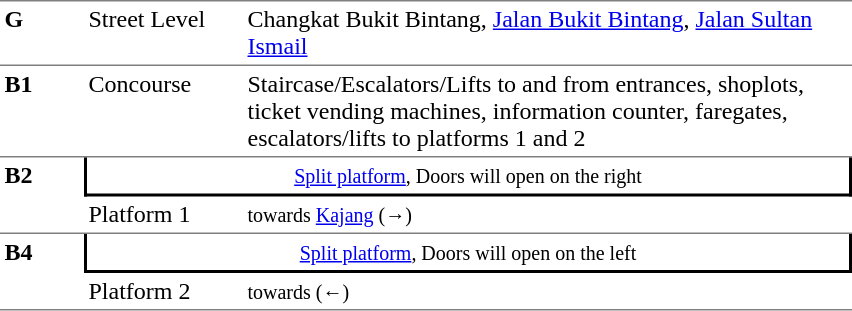<table table border=0 cellspacing=0 cellpadding=3>
<tr>
<td style="border-top:solid 1px grey;border-bottom:solid 1px grey;" width=50 valign=top><strong>G</strong></td>
<td style="border-top:solid 1px grey;border-bottom:solid 1px grey;" width=100 valign=top>Street Level</td>
<td style="border-top:solid 1px grey;border-bottom:solid 1px grey;" width=400 valign=top>Changkat Bukit Bintang, <a href='#'>Jalan Bukit Bintang</a>, <a href='#'>Jalan Sultan Ismail</a></td>
</tr>
<tr>
<td style="border-bottom:solid 1px grey;" width=50 valign=top><strong>B1</strong></td>
<td style="border-bottom:solid 1px grey;" width=100 valign=top>Concourse</td>
<td style="border-bottom:solid 1px grey;" width=400 valign=top>Staircase/Escalators/Lifts to and from entrances, shoplots, ticket vending machines, information counter, faregates, escalators/lifts to platforms 1 and 2</td>
</tr>
<tr>
<td rowspan="2" style="border-bottom:solid 1px grey;" valign="top"><strong>B2</strong></td>
<td style="border-right:solid 2px black;border-left:solid 2px black;border-bottom:solid 2px black;text-align:center;" colspan=2><small><a href='#'>Split platform</a>, Doors will open on the right</small></td>
</tr>
<tr>
<td style="border-bottom:solid 1px grey;">Platform 1</td>
<td style="border-bottom:solid 1px grey;">  <small>towards  <a href='#'>Kajang</a> (→)</small></td>
</tr>
<tr>
<td rowspan="2" style="border-bottom:solid 1px grey;" valign="top"><strong>B4</strong></td>
<td colspan="2" style="border-right:solid 2px black;border-left:solid 2px black;border-bottom:solid 2px black;text-align:center;"><small><a href='#'>Split platform</a>, Doors will open on the left</small></td>
</tr>
<tr>
<td style="border-bottom:solid 1px grey;">Platform 2</td>
<td style="border-bottom:solid 1px grey;">  <small>towards   (←)</small></td>
</tr>
<tr>
</tr>
</table>
